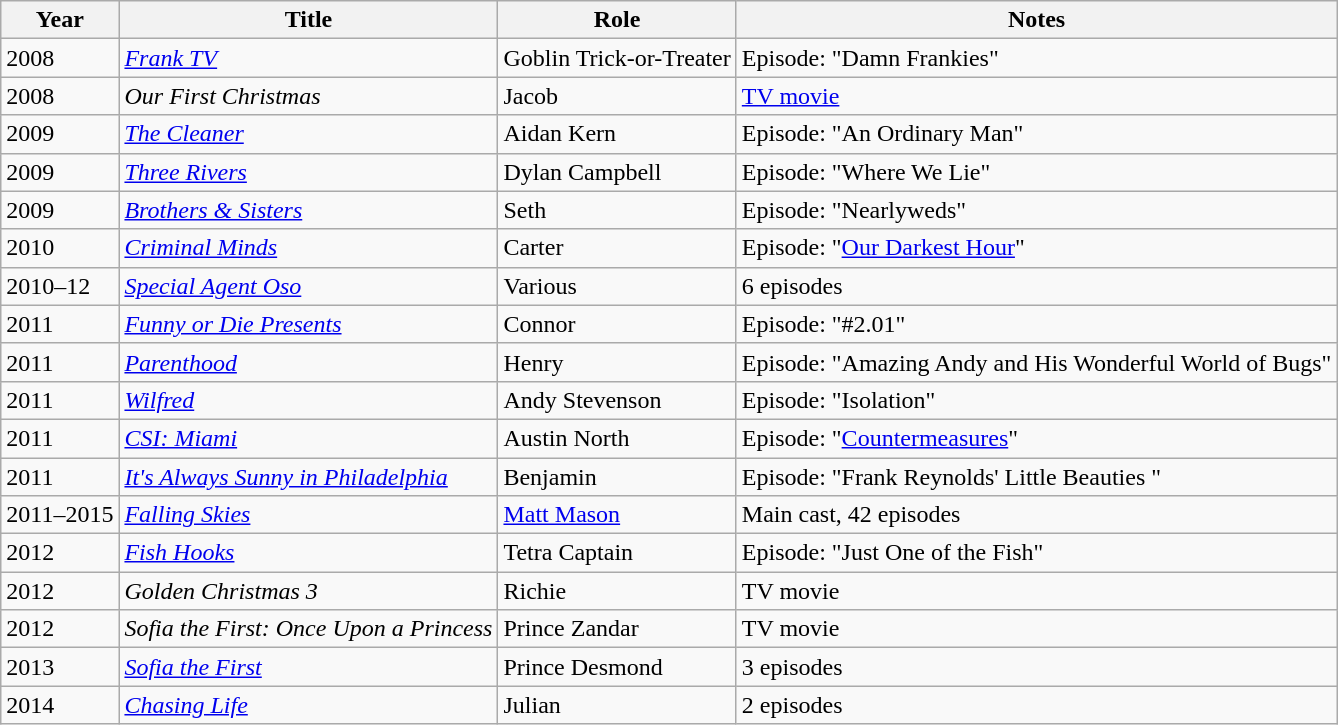<table class="wikitable sortable">
<tr>
<th>Year</th>
<th>Title</th>
<th>Role</th>
<th class="unsortable">Notes</th>
</tr>
<tr>
<td>2008</td>
<td><em><a href='#'>Frank TV</a></em></td>
<td>Goblin Trick-or-Treater</td>
<td>Episode: "Damn Frankies"</td>
</tr>
<tr>
<td>2008</td>
<td><em>Our First Christmas</em></td>
<td>Jacob</td>
<td><a href='#'>TV movie</a></td>
</tr>
<tr>
<td>2009</td>
<td><em><a href='#'>The Cleaner</a></em></td>
<td>Aidan Kern</td>
<td>Episode: "An Ordinary Man"</td>
</tr>
<tr>
<td>2009</td>
<td><em><a href='#'>Three Rivers</a></em></td>
<td>Dylan Campbell</td>
<td>Episode: "Where We Lie"</td>
</tr>
<tr>
<td>2009</td>
<td><em><a href='#'>Brothers & Sisters</a></em></td>
<td>Seth</td>
<td>Episode: "Nearlyweds"</td>
</tr>
<tr>
<td>2010</td>
<td><em><a href='#'>Criminal Minds</a></em></td>
<td>Carter</td>
<td>Episode: "<a href='#'>Our Darkest Hour</a>"</td>
</tr>
<tr>
<td>2010–12</td>
<td><em><a href='#'>Special Agent Oso</a></em></td>
<td>Various</td>
<td>6 episodes</td>
</tr>
<tr>
<td>2011</td>
<td><em><a href='#'>Funny or Die Presents</a></em></td>
<td>Connor</td>
<td>Episode: "#2.01"</td>
</tr>
<tr>
<td>2011</td>
<td><em><a href='#'>Parenthood</a></em></td>
<td>Henry</td>
<td>Episode: "Amazing Andy and His Wonderful World of Bugs"</td>
</tr>
<tr>
<td>2011</td>
<td><em><a href='#'>Wilfred</a></em></td>
<td>Andy Stevenson</td>
<td>Episode: "Isolation"</td>
</tr>
<tr>
<td>2011</td>
<td><em><a href='#'>CSI: Miami</a></em></td>
<td>Austin North</td>
<td>Episode: "<a href='#'>Countermeasures</a>"</td>
</tr>
<tr>
<td>2011</td>
<td><em><a href='#'>It's Always Sunny in Philadelphia</a></em></td>
<td>Benjamin</td>
<td>Episode: "Frank Reynolds' Little Beauties "</td>
</tr>
<tr>
<td>2011–2015</td>
<td><em><a href='#'>Falling Skies</a></em></td>
<td><a href='#'>Matt Mason</a></td>
<td>Main cast, 42 episodes</td>
</tr>
<tr>
<td>2012</td>
<td><em><a href='#'>Fish Hooks</a></em></td>
<td>Tetra Captain</td>
<td>Episode: "Just One of the Fish"</td>
</tr>
<tr>
<td>2012</td>
<td><em>Golden Christmas 3</em></td>
<td>Richie</td>
<td>TV movie</td>
</tr>
<tr>
<td>2012</td>
<td><em>Sofia the First: Once Upon a Princess</em></td>
<td>Prince Zandar</td>
<td>TV movie</td>
</tr>
<tr>
<td>2013</td>
<td><em><a href='#'>Sofia the First</a></em></td>
<td>Prince Desmond</td>
<td>3 episodes</td>
</tr>
<tr>
<td>2014</td>
<td><em><a href='#'>Chasing Life</a></em></td>
<td>Julian</td>
<td>2 episodes</td>
</tr>
</table>
